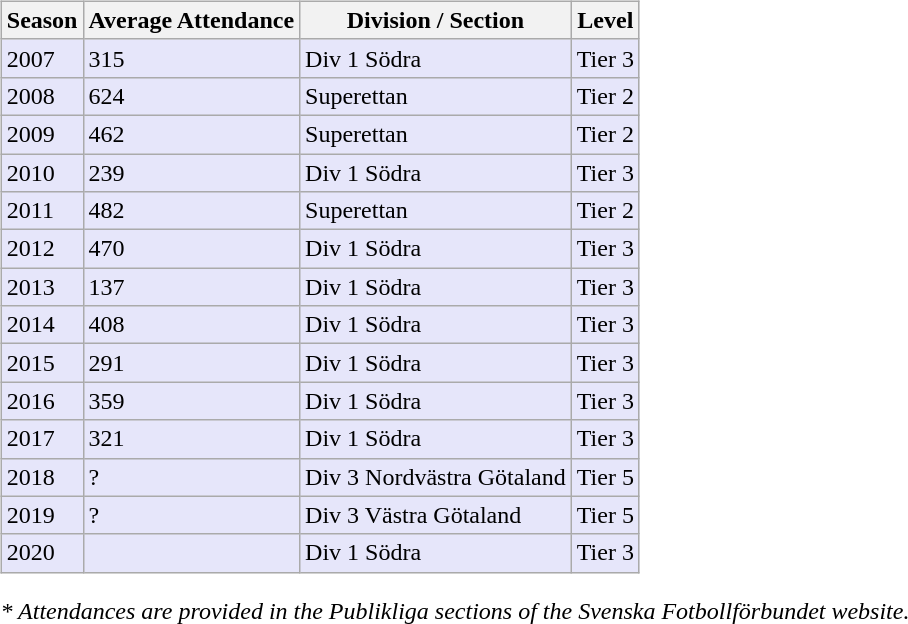<table>
<tr>
<td valign="top" width=0%><br><table class="wikitable">
<tr style="background:#f0f6fa;">
<th><strong>Season</strong></th>
<th><strong>Average Attendance</strong></th>
<th><strong>Division / Section</strong></th>
<th><strong>Level</strong></th>
</tr>
<tr>
<td style="background:#E6E6FA;">2007</td>
<td style="background:#E6E6FA;">315</td>
<td style="background:#E6E6FA;">Div 1 Södra</td>
<td style="background:#E6E6FA;">Tier 3</td>
</tr>
<tr>
<td style="background:#E6E6FA;">2008</td>
<td style="background:#E6E6FA;">624</td>
<td style="background:#E6E6FA;">Superettan</td>
<td style="background:#E6E6FA;">Tier 2</td>
</tr>
<tr>
<td style="background:#E6E6FA;">2009</td>
<td style="background:#E6E6FA;">462</td>
<td style="background:#E6E6FA;">Superettan</td>
<td style="background:#E6E6FA;">Tier 2</td>
</tr>
<tr>
<td style="background:#E6E6FA;">2010</td>
<td style="background:#E6E6FA;">239</td>
<td style="background:#E6E6FA;">Div 1 Södra</td>
<td style="background:#E6E6FA;">Tier 3</td>
</tr>
<tr>
<td style="background:#E6E6FA;">2011</td>
<td style="background:#E6E6FA;">482</td>
<td style="background:#E6E6FA;">Superettan</td>
<td style="background:#E6E6FA;">Tier 2</td>
</tr>
<tr>
<td style="background:#E6E6FA;">2012</td>
<td style="background:#E6E6FA;">470</td>
<td style="background:#E6E6FA;">Div 1 Södra</td>
<td style="background:#E6E6FA;">Tier 3</td>
</tr>
<tr>
<td style="background:#E6E6FA;">2013</td>
<td style="background:#E6E6FA;">137</td>
<td style="background:#E6E6FA;">Div 1 Södra</td>
<td style="background:#E6E6FA;">Tier 3</td>
</tr>
<tr>
<td style="background:#E6E6FA;">2014</td>
<td style="background:#E6E6FA;">408</td>
<td style="background:#E6E6FA;">Div 1 Södra</td>
<td style="background:#E6E6FA;">Tier 3</td>
</tr>
<tr>
<td style="background:#E6E6FA;">2015</td>
<td style="background:#E6E6FA;">291</td>
<td style="background:#E6E6FA;">Div 1 Södra</td>
<td style="background:#E6E6FA;">Tier 3</td>
</tr>
<tr>
<td style="background:#E6E6FA;">2016</td>
<td style="background:#E6E6FA;">359</td>
<td style="background:#E6E6FA;">Div 1 Södra</td>
<td style="background:#E6E6FA;">Tier 3</td>
</tr>
<tr>
<td style="background:#E6E6FA;">2017</td>
<td style="background:#E6E6FA;">321</td>
<td style="background:#E6E6FA;">Div 1 Södra</td>
<td style="background:#E6E6FA;">Tier 3</td>
</tr>
<tr>
<td style="background:#E6E6FA;">2018</td>
<td style="background:#E6E6FA;">?</td>
<td style="background:#E6E6FA;">Div 3 Nordvästra Götaland</td>
<td style="background:#E6E6FA;">Tier 5</td>
</tr>
<tr>
<td style="background:#E6E6FA;">2019</td>
<td style="background:#E6E6FA;">?</td>
<td style="background:#E6E6FA;">Div 3 Västra Götaland</td>
<td style="background:#E6E6FA;">Tier 5</td>
</tr>
<tr>
<td style="background:#E6E6FA;">2020</td>
<td style="background:#E6E6FA;"></td>
<td style="background:#E6E6FA;">Div 1 Södra</td>
<td style="background:#E6E6FA;">Tier 3</td>
</tr>
</table>
<em>* Attendances are provided in the Publikliga sections of the Svenska Fotbollförbundet website.</em> </td>
</tr>
</table>
